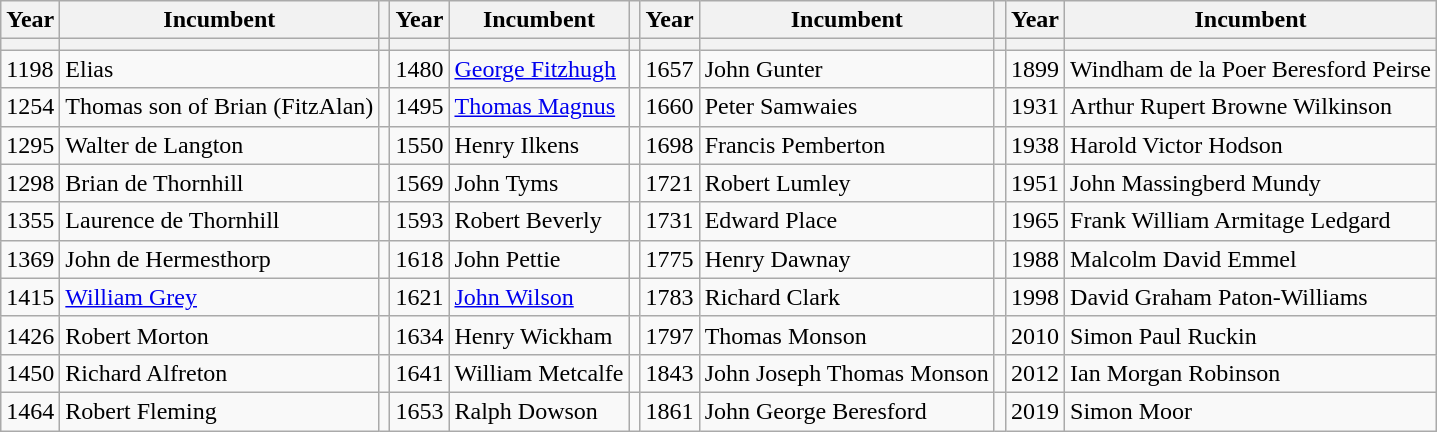<table class="wikitable">
<tr>
<th>Year</th>
<th>Incumbent</th>
<th></th>
<th>Year</th>
<th>Incumbent</th>
<th></th>
<th>Year</th>
<th>Incumbent</th>
<th></th>
<th>Year</th>
<th>Incumbent</th>
</tr>
<tr>
<th></th>
<th></th>
<th></th>
<th></th>
<th></th>
<th></th>
<th></th>
<th></th>
<th></th>
<th></th>
<th></th>
</tr>
<tr>
<td>1198</td>
<td>Elias</td>
<td></td>
<td>1480</td>
<td><a href='#'>George Fitzhugh</a></td>
<td></td>
<td>1657</td>
<td>John Gunter</td>
<td></td>
<td>1899</td>
<td>Windham de la Poer Beresford Peirse</td>
</tr>
<tr>
<td>1254</td>
<td>Thomas son of Brian (FitzAlan)</td>
<td></td>
<td>1495</td>
<td><a href='#'>Thomas Magnus</a></td>
<td></td>
<td>1660</td>
<td>Peter Samwaies</td>
<td></td>
<td>1931</td>
<td>Arthur Rupert Browne Wilkinson</td>
</tr>
<tr>
<td>1295</td>
<td>Walter de Langton</td>
<td></td>
<td>1550</td>
<td>Henry Ilkens</td>
<td></td>
<td>1698</td>
<td>Francis Pemberton</td>
<td></td>
<td>1938</td>
<td>Harold Victor Hodson</td>
</tr>
<tr>
<td>1298</td>
<td>Brian de Thornhill</td>
<td></td>
<td>1569</td>
<td>John Tyms</td>
<td></td>
<td>1721</td>
<td>Robert Lumley</td>
<td></td>
<td>1951</td>
<td>John Massingberd Mundy</td>
</tr>
<tr>
<td>1355</td>
<td>Laurence de Thornhill</td>
<td></td>
<td>1593</td>
<td>Robert Beverly</td>
<td></td>
<td>1731</td>
<td>Edward Place</td>
<td></td>
<td>1965</td>
<td>Frank William Armitage Ledgard</td>
</tr>
<tr>
<td>1369</td>
<td>John de Hermesthorp</td>
<td></td>
<td>1618</td>
<td>John Pettie</td>
<td></td>
<td>1775</td>
<td>Henry Dawnay</td>
<td></td>
<td>1988</td>
<td>Malcolm David Emmel</td>
</tr>
<tr>
<td>1415</td>
<td><a href='#'>William Grey</a></td>
<td></td>
<td>1621</td>
<td><a href='#'>John Wilson</a></td>
<td></td>
<td>1783</td>
<td>Richard Clark</td>
<td></td>
<td>1998</td>
<td>David Graham Paton-Williams</td>
</tr>
<tr>
<td>1426</td>
<td>Robert Morton</td>
<td></td>
<td>1634</td>
<td>Henry Wickham</td>
<td></td>
<td>1797</td>
<td>Thomas Monson</td>
<td></td>
<td>2010</td>
<td>Simon Paul Ruckin</td>
</tr>
<tr>
<td>1450</td>
<td>Richard Alfreton</td>
<td></td>
<td>1641</td>
<td>William Metcalfe</td>
<td></td>
<td>1843</td>
<td>John Joseph Thomas Monson</td>
<td></td>
<td>2012</td>
<td>Ian Morgan Robinson</td>
</tr>
<tr>
<td>1464</td>
<td>Robert Fleming</td>
<td></td>
<td>1653</td>
<td>Ralph Dowson</td>
<td></td>
<td>1861</td>
<td>John George Beresford</td>
<td></td>
<td>2019</td>
<td>Simon Moor</td>
</tr>
</table>
